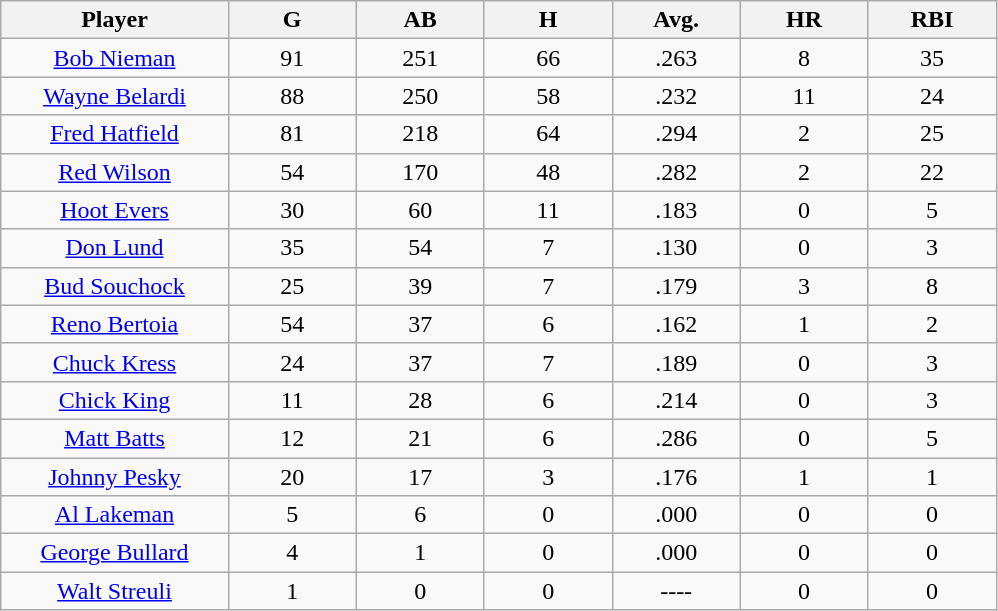<table class="wikitable sortable">
<tr>
<th bgcolor="#DDDDFF" width="16%">Player</th>
<th bgcolor="#DDDDFF" width="9%">G</th>
<th bgcolor="#DDDDFF" width="9%">AB</th>
<th bgcolor="#DDDDFF" width="9%">H</th>
<th bgcolor="#DDDDFF" width="9%">Avg.</th>
<th bgcolor="#DDDDFF" width="9%">HR</th>
<th bgcolor="#DDDDFF" width="9%">RBI</th>
</tr>
<tr align="center">
<td><a href='#'>Bob Nieman</a></td>
<td>91</td>
<td>251</td>
<td>66</td>
<td>.263</td>
<td>8</td>
<td>35</td>
</tr>
<tr align=center>
<td><a href='#'>Wayne Belardi</a></td>
<td>88</td>
<td>250</td>
<td>58</td>
<td>.232</td>
<td>11</td>
<td>24</td>
</tr>
<tr align=center>
<td><a href='#'>Fred Hatfield</a></td>
<td>81</td>
<td>218</td>
<td>64</td>
<td>.294</td>
<td>2</td>
<td>25</td>
</tr>
<tr align=center>
<td><a href='#'>Red Wilson</a></td>
<td>54</td>
<td>170</td>
<td>48</td>
<td>.282</td>
<td>2</td>
<td>22</td>
</tr>
<tr align=center>
<td><a href='#'>Hoot Evers</a></td>
<td>30</td>
<td>60</td>
<td>11</td>
<td>.183</td>
<td>0</td>
<td>5</td>
</tr>
<tr align=center>
<td><a href='#'>Don Lund</a></td>
<td>35</td>
<td>54</td>
<td>7</td>
<td>.130</td>
<td>0</td>
<td>3</td>
</tr>
<tr align=center>
<td><a href='#'>Bud Souchock</a></td>
<td>25</td>
<td>39</td>
<td>7</td>
<td>.179</td>
<td>3</td>
<td>8</td>
</tr>
<tr align=center>
<td><a href='#'>Reno Bertoia</a></td>
<td>54</td>
<td>37</td>
<td>6</td>
<td>.162</td>
<td>1</td>
<td>2</td>
</tr>
<tr align=center>
<td><a href='#'>Chuck Kress</a></td>
<td>24</td>
<td>37</td>
<td>7</td>
<td>.189</td>
<td>0</td>
<td>3</td>
</tr>
<tr align=center>
<td><a href='#'>Chick King</a></td>
<td>11</td>
<td>28</td>
<td>6</td>
<td>.214</td>
<td>0</td>
<td>3</td>
</tr>
<tr align=center>
<td><a href='#'>Matt Batts</a></td>
<td>12</td>
<td>21</td>
<td>6</td>
<td>.286</td>
<td>0</td>
<td>5</td>
</tr>
<tr align=center>
<td><a href='#'>Johnny Pesky</a></td>
<td>20</td>
<td>17</td>
<td>3</td>
<td>.176</td>
<td>1</td>
<td>1</td>
</tr>
<tr align=center>
<td><a href='#'>Al Lakeman</a></td>
<td>5</td>
<td>6</td>
<td>0</td>
<td>.000</td>
<td>0</td>
<td>0</td>
</tr>
<tr align=center>
<td><a href='#'>George Bullard</a></td>
<td>4</td>
<td>1</td>
<td>0</td>
<td>.000</td>
<td>0</td>
<td>0</td>
</tr>
<tr align=center>
<td><a href='#'>Walt Streuli</a></td>
<td>1</td>
<td>0</td>
<td>0</td>
<td>----</td>
<td>0</td>
<td>0</td>
</tr>
</table>
